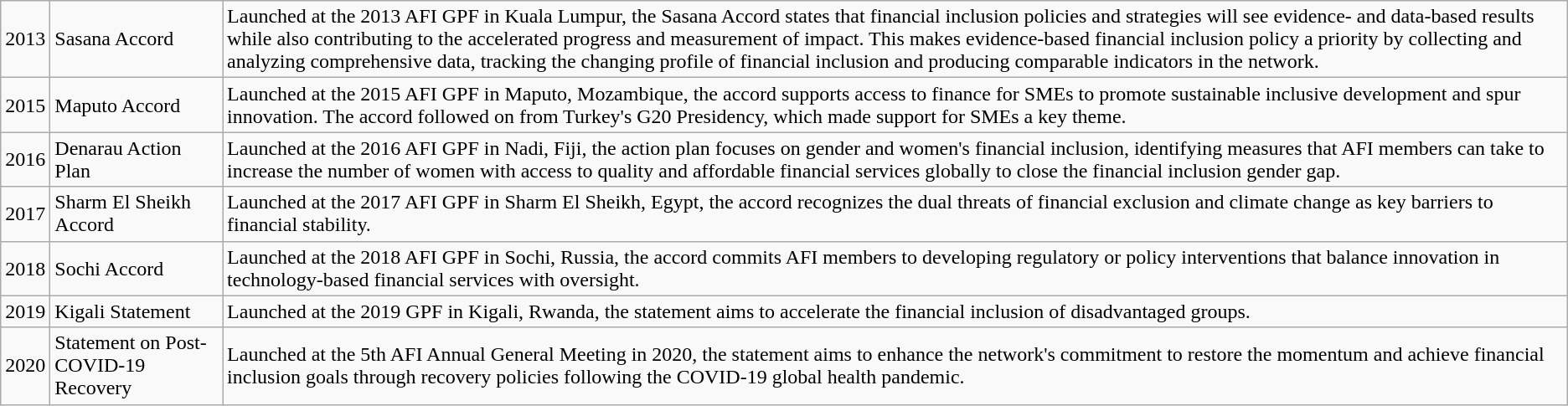<table class="wikitable">
<tr>
<td>2013</td>
<td>Sasana Accord</td>
<td>Launched  at the 2013 AFI GPF in Kuala Lumpur, the Sasana Accord states that financial  inclusion policies and strategies will see evidence- and data-based results  while also contributing to the accelerated progress and measurement of  impact. This makes evidence-based financial inclusion policy a priority by  collecting and analyzing comprehensive data, tracking the changing profile of  financial inclusion and producing comparable indicators in the network.</td>
</tr>
<tr>
<td>2015</td>
<td>Maputo Accord</td>
<td>Launched  at the 2015 AFI GPF in Maputo, Mozambique, the accord supports access to  finance for SMEs to promote sustainable inclusive development and spur  innovation. The accord followed on from Turkey's G20 Presidency, which made  support for SMEs a key theme.</td>
</tr>
<tr>
<td>2016</td>
<td>Denarau Action Plan</td>
<td>Launched  at the 2016 AFI GPF in Nadi, Fiji, the action plan focuses on gender and  women's financial inclusion, identifying measures that AFI members can take  to increase the number of women with access to quality and affordable  financial services globally to close the financial inclusion gender gap.</td>
</tr>
<tr>
<td>2017</td>
<td>Sharm El Sheikh Accord</td>
<td>Launched  at the 2017 AFI GPF in Sharm El Sheikh, Egypt, the accord recognizes the dual  threats of financial exclusion and climate change as key barriers to  financial stability.</td>
</tr>
<tr>
<td>2018</td>
<td>Sochi  Accord</td>
<td>Launched at the 2018 AFI GPF in Sochi, Russia, the accord commits AFI members to  developing regulatory or policy interventions that balance innovation in  technology-based financial services with oversight.</td>
</tr>
<tr>
<td>2019</td>
<td>Kigali  Statement</td>
<td>Launched  at the 2019 GPF in Kigali, Rwanda, the statement aims to accelerate the financial  inclusion of disadvantaged groups.</td>
</tr>
<tr>
<td>2020</td>
<td>Statement on Post-COVID-19 Recovery</td>
<td>Launched  at the 5th AFI Annual General Meeting in 2020, the statement aims to  enhance the network's commitment to restore the momentum and achieve  financial inclusion goals through recovery policies following the COVID-19  global health pandemic.</td>
</tr>
</table>
